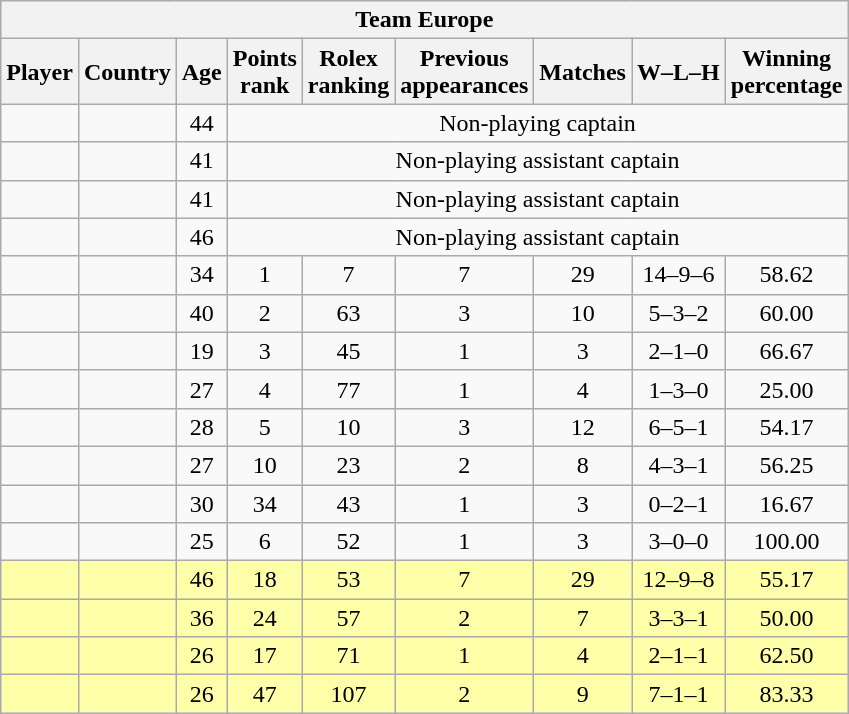<table class="wikitable sortable" style="text-align:center">
<tr>
<th colspan=9> Team Europe</th>
</tr>
<tr>
<th>Player</th>
<th>Country</th>
<th>Age</th>
<th data-sort-type="number">Points<br>rank</th>
<th data-sort-type="number">Rolex<br>ranking</th>
<th data-sort-type="number">Previous<br>appearances</th>
<th data-sort-type="number">Matches</th>
<th data-sort-type="number">W–L–H</th>
<th data-sort-type="number">Winning<br>percentage</th>
</tr>
<tr>
<td align=left></td>
<td align=left></td>
<td>44</td>
<td colspan=6>Non-playing captain</td>
</tr>
<tr>
<td align=left></td>
<td align=left></td>
<td>41</td>
<td colspan=6>Non-playing assistant captain</td>
</tr>
<tr>
<td align=left></td>
<td align=left></td>
<td>41</td>
<td colspan=6>Non-playing assistant captain</td>
</tr>
<tr>
<td align=left></td>
<td align=left></td>
<td>46</td>
<td colspan=6>Non-playing assistant captain</td>
</tr>
<tr>
<td align=left></td>
<td align=left></td>
<td>34</td>
<td>1</td>
<td>7</td>
<td>7</td>
<td>29</td>
<td>14–9–6</td>
<td>58.62</td>
</tr>
<tr>
<td align=left></td>
<td align=left></td>
<td>40</td>
<td>2</td>
<td>63</td>
<td>3</td>
<td>10</td>
<td>5–3–2</td>
<td>60.00</td>
</tr>
<tr>
<td align=left></td>
<td align=left></td>
<td>19</td>
<td>3</td>
<td>45</td>
<td>1</td>
<td>3</td>
<td>2–1–0</td>
<td>66.67</td>
</tr>
<tr>
<td align=left></td>
<td align=left></td>
<td>27</td>
<td>4</td>
<td>77</td>
<td>1</td>
<td>4</td>
<td>1–3–0</td>
<td>25.00</td>
</tr>
<tr>
<td align=left></td>
<td align=left></td>
<td>28</td>
<td>5</td>
<td>10</td>
<td>3</td>
<td>12</td>
<td>6–5–1</td>
<td>54.17</td>
</tr>
<tr>
<td align=left></td>
<td align=left></td>
<td>27</td>
<td>10</td>
<td>23</td>
<td>2</td>
<td>8</td>
<td>4–3–1</td>
<td>56.25</td>
</tr>
<tr>
<td align=left></td>
<td align=left></td>
<td>30</td>
<td>34</td>
<td>43</td>
<td>1</td>
<td>3</td>
<td>0–2–1</td>
<td>16.67</td>
</tr>
<tr>
<td align=left></td>
<td align=left></td>
<td>25</td>
<td>6</td>
<td>52</td>
<td>1</td>
<td>3</td>
<td>3–0–0</td>
<td>100.00</td>
</tr>
<tr style="background:#ffa;">
<td align=left></td>
<td align=left></td>
<td>46</td>
<td>18</td>
<td>53</td>
<td>7</td>
<td>29</td>
<td>12–9–8</td>
<td>55.17</td>
</tr>
<tr style="background:#ffa;">
<td align=left></td>
<td align=left></td>
<td>36</td>
<td>24</td>
<td>57</td>
<td>2</td>
<td>7</td>
<td>3–3–1</td>
<td>50.00</td>
</tr>
<tr style="background:#ffa;">
<td align=left></td>
<td align=left></td>
<td>26</td>
<td>17</td>
<td>71</td>
<td>1</td>
<td>4</td>
<td>2–1–1</td>
<td>62.50</td>
</tr>
<tr style="background:#ffa;">
<td align=left></td>
<td align=left></td>
<td>26</td>
<td>47</td>
<td>107</td>
<td>2</td>
<td>9</td>
<td>7–1–1</td>
<td>83.33</td>
</tr>
</table>
